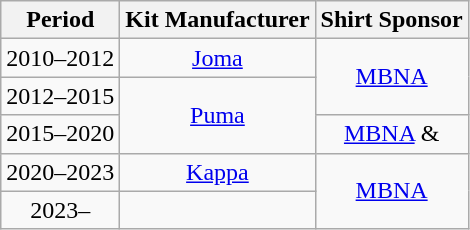<table class="wikitable" style="text-align: center">
<tr>
<th>Period</th>
<th>Kit Manufacturer</th>
<th>Shirt Sponsor</th>
</tr>
<tr>
<td>2010–2012</td>
<td><a href='#'>Joma</a></td>
<td rowspan=2><a href='#'>MBNA</a></td>
</tr>
<tr>
<td>2012–2015</td>
<td rowspan=2><a href='#'>Puma</a></td>
</tr>
<tr>
<td>2015–2020</td>
<td><a href='#'>MBNA</a> & </td>
</tr>
<tr>
<td>2020–2023</td>
<td><a href='#'>Kappa</a></td>
<td rowspan=2><a href='#'>MBNA</a></td>
</tr>
<tr>
<td>2023–</td>
<td></td>
</tr>
</table>
